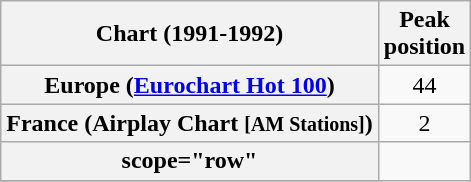<table class="wikitable sortable plainrowheaders">
<tr>
<th>Chart (1991-1992)</th>
<th>Peak<br>position</th>
</tr>
<tr>
<th scope="row">Europe (<a href='#'>Eurochart Hot 100</a>)</th>
<td align="center">44</td>
</tr>
<tr>
<th scope="row">France (Airplay Chart <small>[AM Stations]</small>)</th>
<td align="center">2</td>
</tr>
<tr>
<th>scope="row"</th>
</tr>
<tr>
</tr>
</table>
